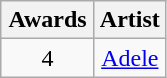<table class="wikitable" rowspan="2" style="text-align:center;">
<tr>
<th scope="col" style="width:55px;">Awards</th>
<th scope="col" style="text-align:center;">Artist</th>
</tr>
<tr>
<td>4</td>
<td><a href='#'>Adele</a></td>
</tr>
</table>
